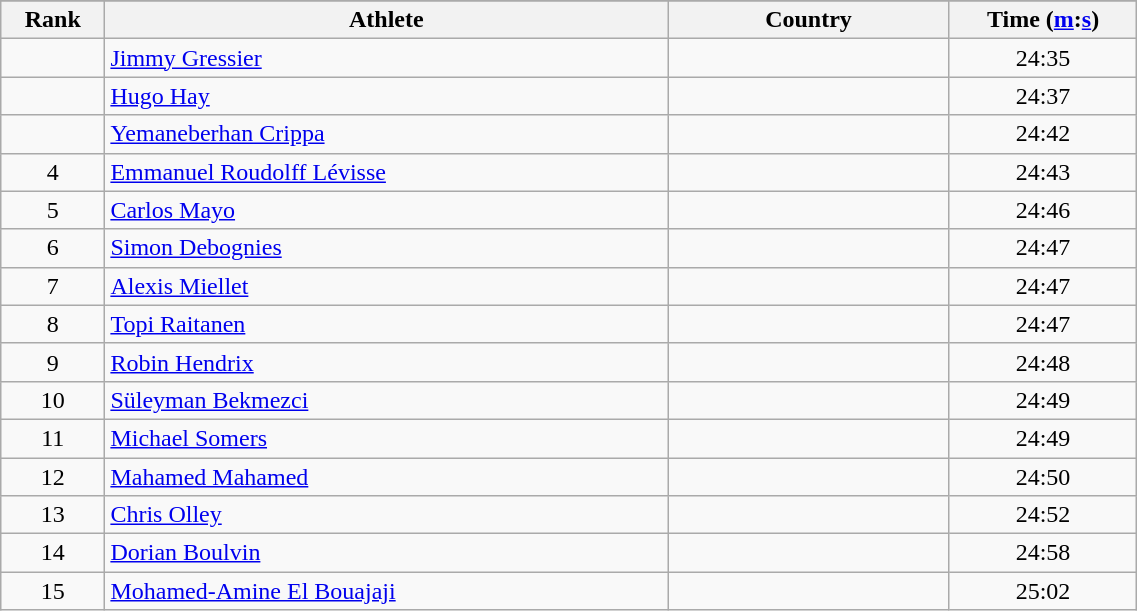<table class="wikitable" style="text-align:center;" width="60%">
<tr>
</tr>
<tr>
<th width=5%>Rank</th>
<th width=30%>Athlete</th>
<th width=15%>Country</th>
<th width=10%>Time (<a href='#'>m</a>:<a href='#'>s</a>)</th>
</tr>
<tr>
<td></td>
<td align=left><a href='#'>Jimmy Gressier</a></td>
<td align=left></td>
<td>24:35</td>
</tr>
<tr>
<td></td>
<td align=left><a href='#'>Hugo Hay</a></td>
<td align=left></td>
<td>24:37</td>
</tr>
<tr>
<td></td>
<td align=left><a href='#'>Yemaneberhan Crippa</a></td>
<td align=left></td>
<td>24:42</td>
</tr>
<tr>
<td>4</td>
<td align=left><a href='#'>Emmanuel Roudolff Lévisse</a></td>
<td align=left></td>
<td>24:43</td>
</tr>
<tr>
<td>5</td>
<td align=left><a href='#'>Carlos Mayo</a></td>
<td align=left></td>
<td>24:46</td>
</tr>
<tr>
<td>6</td>
<td align=left><a href='#'>Simon Debognies</a></td>
<td align=left></td>
<td>24:47</td>
</tr>
<tr>
<td>7</td>
<td align=left><a href='#'>Alexis Miellet</a></td>
<td align=left></td>
<td>24:47</td>
</tr>
<tr>
<td>8</td>
<td align=left><a href='#'>Topi Raitanen</a></td>
<td align=left></td>
<td>24:47</td>
</tr>
<tr>
<td>9</td>
<td align=left><a href='#'>Robin Hendrix</a></td>
<td align=left></td>
<td>24:48</td>
</tr>
<tr>
<td>10</td>
<td align=left><a href='#'>Süleyman Bekmezci</a></td>
<td align=left></td>
<td>24:49</td>
</tr>
<tr>
<td>11</td>
<td align=left><a href='#'>Michael Somers</a></td>
<td align=left></td>
<td>24:49</td>
</tr>
<tr>
<td>12</td>
<td align=left><a href='#'>Mahamed Mahamed</a></td>
<td align=left></td>
<td>24:50</td>
</tr>
<tr>
<td>13</td>
<td align=left><a href='#'>Chris Olley</a></td>
<td align=left></td>
<td>24:52</td>
</tr>
<tr>
<td>14</td>
<td align=left><a href='#'>Dorian Boulvin</a></td>
<td align=left></td>
<td>24:58</td>
</tr>
<tr>
<td>15</td>
<td align=left><a href='#'>Mohamed-Amine El Bouajaji</a></td>
<td align=left></td>
<td>25:02</td>
</tr>
</table>
